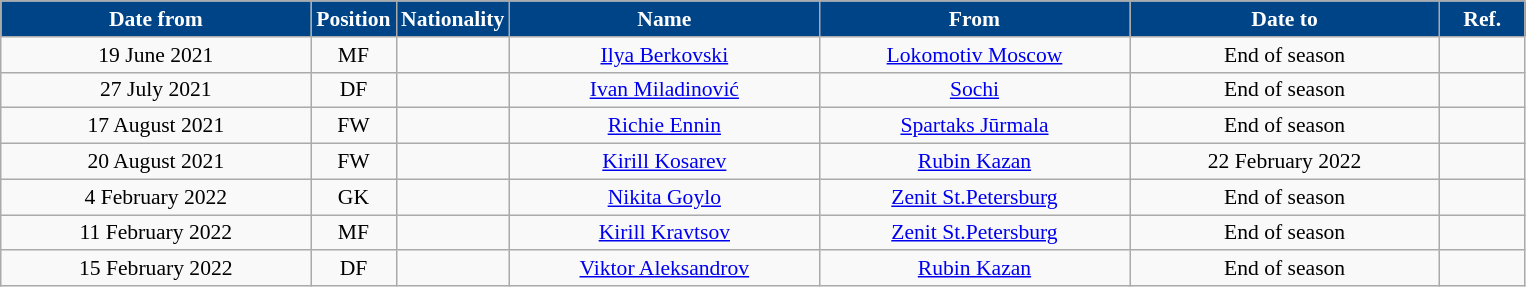<table class="wikitable" style="text-align:center; font-size:90%; ">
<tr>
<th style="background:#004488; color:#FFFFFF; width:200px;">Date from</th>
<th style="background:#004488; color:#FFFFFF; width:50px;">Position</th>
<th style="background:#004488; color:#FFFFFF; width:50px;">Nationality</th>
<th style="background:#004488; color:#FFFFFF; width:200px;">Name</th>
<th style="background:#004488; color:#FFFFFF; width:200px;">From</th>
<th style="background:#004488; color:#FFFFFF; width:200px;">Date to</th>
<th style="background:#004488; color:#FFFFFF; width:50px;">Ref.</th>
</tr>
<tr>
<td>19 June 2021</td>
<td>MF</td>
<td></td>
<td><a href='#'>Ilya Berkovski</a></td>
<td><a href='#'>Lokomotiv Moscow</a></td>
<td>End of season</td>
<td></td>
</tr>
<tr>
<td>27 July 2021</td>
<td>DF</td>
<td></td>
<td><a href='#'>Ivan Miladinović</a></td>
<td><a href='#'>Sochi</a></td>
<td>End of season</td>
<td></td>
</tr>
<tr>
<td>17 August 2021</td>
<td>FW</td>
<td></td>
<td><a href='#'>Richie Ennin</a></td>
<td><a href='#'>Spartaks Jūrmala</a></td>
<td>End of season</td>
<td></td>
</tr>
<tr>
<td>20 August 2021</td>
<td>FW</td>
<td></td>
<td><a href='#'>Kirill Kosarev</a></td>
<td><a href='#'>Rubin Kazan</a></td>
<td>22 February 2022</td>
<td></td>
</tr>
<tr>
<td>4 February 2022</td>
<td>GK</td>
<td></td>
<td><a href='#'>Nikita Goylo</a></td>
<td><a href='#'>Zenit St.Petersburg</a></td>
<td>End of season</td>
<td></td>
</tr>
<tr>
<td>11 February 2022</td>
<td>MF</td>
<td></td>
<td><a href='#'>Kirill Kravtsov</a></td>
<td><a href='#'>Zenit St.Petersburg</a></td>
<td>End of season</td>
<td></td>
</tr>
<tr>
<td>15 February 2022</td>
<td>DF</td>
<td></td>
<td><a href='#'>Viktor Aleksandrov</a></td>
<td><a href='#'>Rubin Kazan</a></td>
<td>End of season</td>
<td></td>
</tr>
</table>
